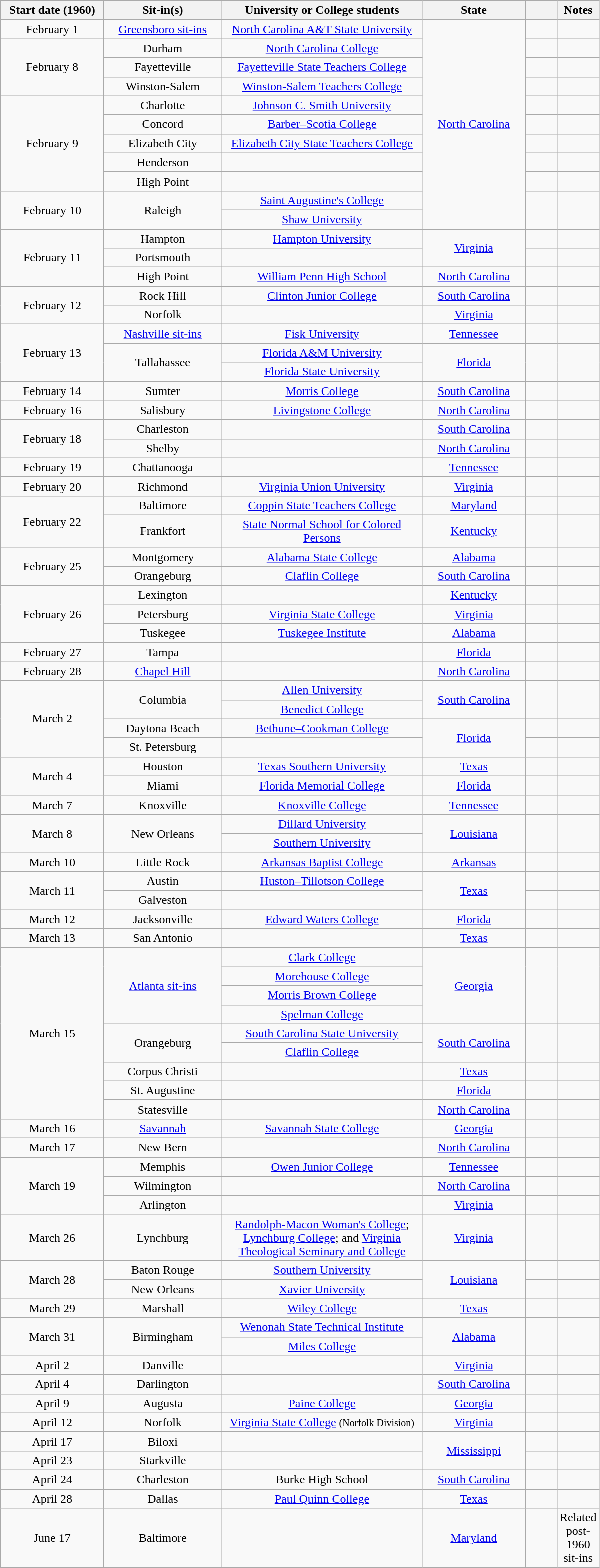<table class="wikitable sortable" style="text-align:center;">
<tr>
<th style="width:130px;" scope="col">Start date (1960)</th>
<th style="width:150px;" scope="col">Sit-in(s)</th>
<th style="width:260px;" scope="col">University or College students</th>
<th style="width:130px;" scope="col">State</th>
<th style="width:35px;" scope="col"></th>
<th style="width:35px;" scope="col">Notes</th>
</tr>
<tr>
<td rowspan="1">February 1</td>
<td rowspan="1"><a href='#'>Greensboro sit-ins</a></td>
<td rowspan="1"><a href='#'>North Carolina A&T State University</a></td>
<td rowspan="11"><a href='#'>North Carolina</a></td>
<td rowspan="1"></td>
<td rowspan="1"></td>
</tr>
<tr>
<td rowspan="3">February 8</td>
<td rowspan="1">Durham</td>
<td rowspan="1"><a href='#'>North Carolina College</a></td>
<td rowspan="1"></td>
<td rowspan="1"></td>
</tr>
<tr>
<td rowspan="1">Fayetteville</td>
<td rowspan="1"><a href='#'>Fayetteville State Teachers College</a></td>
<td rowspan="1"></td>
<td rowspan="1"></td>
</tr>
<tr>
<td rowspan="1">Winston-Salem</td>
<td rowspan="1"><a href='#'>Winston-Salem Teachers College</a></td>
<td rowspan="1"></td>
<td rowspan="1"></td>
</tr>
<tr>
<td rowspan="5">February 9</td>
<td rowspan="1">Charlotte</td>
<td rowspan="1"><a href='#'>Johnson C. Smith University</a></td>
<td rowspan="1"></td>
<td rowspan="1"></td>
</tr>
<tr>
<td rowspan="1">Concord</td>
<td rowspan="1"><a href='#'>Barber–Scotia College</a></td>
<td rowspan="1"></td>
<td rowspan="1"></td>
</tr>
<tr>
<td rowspan="1">Elizabeth City</td>
<td rowspan="1"><a href='#'>Elizabeth City State Teachers College</a></td>
<td rowspan="1"></td>
<td rowspan="1"></td>
</tr>
<tr>
<td rowspan="1">Henderson</td>
<td rowspan="1"></td>
<td rowspan="1"></td>
<td rowspan="1"></td>
</tr>
<tr>
<td rowspan="1">High Point</td>
<td rowspan="1"></td>
<td rowspan="1"></td>
<td rowspan="1"></td>
</tr>
<tr>
<td rowspan="2">February 10</td>
<td rowspan="2">Raleigh</td>
<td rowspan="1"><a href='#'>Saint Augustine's College</a></td>
<td rowspan="2"></td>
<td rowspan="2"></td>
</tr>
<tr>
<td rowspan="1"><a href='#'>Shaw University</a></td>
</tr>
<tr>
<td rowspan="3">February 11</td>
<td rowspan="1">Hampton</td>
<td rowspan="1"><a href='#'>Hampton University</a></td>
<td rowspan="2"><a href='#'>Virginia</a></td>
<td rowspan="1"></td>
<td rowspan="1"></td>
</tr>
<tr>
<td rowspan="1">Portsmouth</td>
<td rowspan="1"></td>
<td rowspan="1"></td>
<td rowspan="1"></td>
</tr>
<tr>
<td>High Point</td>
<td><a href='#'>William Penn High School</a></td>
<td><a href='#'>North Carolina</a></td>
<td></td>
<td></td>
</tr>
<tr>
<td rowspan="2">February 12</td>
<td rowspan="1">Rock Hill</td>
<td rowspan="1"><a href='#'>Clinton Junior College</a></td>
<td rowspan="1"><a href='#'>South Carolina</a></td>
<td rowspan="1"></td>
<td rowspan="1"></td>
</tr>
<tr>
<td rowspan="1">Norfolk</td>
<td rowspan="1"></td>
<td rowspan="1"><a href='#'>Virginia</a></td>
<td rowspan="1"></td>
<td rowspan="1"></td>
</tr>
<tr>
<td rowspan="3">February 13</td>
<td rowspan="1"><a href='#'>Nashville sit-ins</a></td>
<td rowspan="1"><a href='#'>Fisk University</a></td>
<td rowspan="1"><a href='#'>Tennessee</a></td>
<td rowspan="1"></td>
<td rowspan="1"></td>
</tr>
<tr>
<td rowspan="2">Tallahassee</td>
<td rowspan="1"><a href='#'>Florida A&M University</a></td>
<td rowspan="2"><a href='#'>Florida</a></td>
<td rowspan="2"></td>
<td rowspan="2"></td>
</tr>
<tr>
<td rowspan="1"><a href='#'>Florida State University</a></td>
</tr>
<tr>
<td rowspan="1">February 14</td>
<td rowspan="1">Sumter</td>
<td rowspan="1"><a href='#'>Morris College</a></td>
<td rowspan="1"><a href='#'>South Carolina</a></td>
<td rowspan="1"></td>
<td rowspan="1"></td>
</tr>
<tr>
<td rowspan="1">February 16</td>
<td rowspan="1">Salisbury</td>
<td rowspan="1"><a href='#'>Livingstone College</a></td>
<td><a href='#'>North Carolina</a></td>
<td rowspan="1"></td>
<td rowspan="1"></td>
</tr>
<tr>
<td rowspan="2">February 18</td>
<td rowspan="1">Charleston</td>
<td rowspan="1"></td>
<td rowspan="1"><a href='#'>South Carolina</a></td>
<td rowspan="1"></td>
<td rowspan="1"></td>
</tr>
<tr>
<td rowspan="1">Shelby</td>
<td rowspan="1"></td>
<td rowspan="1"><a href='#'>North Carolina</a></td>
<td rowspan="1"></td>
<td rowspan="1"></td>
</tr>
<tr>
<td rowspan="1">February 19</td>
<td rowspan="1">Chattanooga</td>
<td rowspan="1"></td>
<td rowspan="1"><a href='#'>Tennessee</a></td>
<td rowspan="1"></td>
<td rowspan="1"></td>
</tr>
<tr>
<td rowspan="1">February 20</td>
<td rowspan="1">Richmond</td>
<td rowspan="1"><a href='#'>Virginia Union University</a></td>
<td rowspan="1"><a href='#'>Virginia</a></td>
<td rowspan="1"></td>
<td rowspan="1"></td>
</tr>
<tr>
<td rowspan="2">February 22</td>
<td rowspan="1">Baltimore</td>
<td rowspan="1"><a href='#'>Coppin State Teachers College</a></td>
<td rowspan="1"><a href='#'>Maryland</a></td>
<td rowspan="1"></td>
<td rowspan="1"></td>
</tr>
<tr>
<td rowspan="1">Frankfort</td>
<td rowspan="1"><a href='#'>State Normal School for Colored Persons</a></td>
<td rowspan="1"><a href='#'>Kentucky</a></td>
<td rowspan="1"></td>
<td rowspan="1"></td>
</tr>
<tr>
<td rowspan="2">February 25</td>
<td rowspan="1">Montgomery</td>
<td rowspan="1"><a href='#'>Alabama State College</a></td>
<td rowspan="1"><a href='#'>Alabama</a></td>
<td rowspan="1"></td>
<td rowspan="1"></td>
</tr>
<tr>
<td rowspan="1">Orangeburg</td>
<td rowspan="1"><a href='#'>Claflin College</a></td>
<td rowspan="1"><a href='#'>South Carolina</a></td>
<td rowspan="1"></td>
<td rowspan="1"></td>
</tr>
<tr>
<td rowspan="3">February 26</td>
<td rowspan="1">Lexington</td>
<td rowspan="1"></td>
<td rowspan="1"><a href='#'>Kentucky</a></td>
<td rowspan="1"></td>
<td rowspan="1"></td>
</tr>
<tr>
<td rowspan="1">Petersburg</td>
<td rowspan="1"><a href='#'>Virginia State College</a></td>
<td rowspan="1"><a href='#'>Virginia</a></td>
<td rowspan="1"></td>
<td rowspan="1"></td>
</tr>
<tr>
<td rowspan="1">Tuskegee</td>
<td rowspan="1"><a href='#'>Tuskegee Institute</a></td>
<td rowspan="1"><a href='#'>Alabama</a></td>
<td rowspan="1"></td>
<td rowspan="1"></td>
</tr>
<tr>
<td rowspan="1">February 27</td>
<td rowspan="1">Tampa</td>
<td rowspan="1"></td>
<td rowspan="1"><a href='#'>Florida</a></td>
<td rowspan="1"></td>
<td rowspan="1"></td>
</tr>
<tr>
<td>February 28</td>
<td rowspan="1"><a href='#'>Chapel Hill</a></td>
<td rowspan="1"></td>
<td><a href='#'>North Carolina</a></td>
<td rowspan="1"></td>
<td rowspan="1"></td>
</tr>
<tr>
<td rowspan="4">March 2</td>
<td rowspan="2">Columbia</td>
<td rowspan="1"><a href='#'>Allen University</a></td>
<td rowspan="2"><a href='#'>South Carolina</a></td>
<td rowspan="2"></td>
<td rowspan="2"></td>
</tr>
<tr>
<td rowspan="1"><a href='#'>Benedict College</a></td>
</tr>
<tr>
<td rowspan="1">Daytona Beach</td>
<td rowspan="1"><a href='#'>Bethune–Cookman College</a></td>
<td rowspan="2"><a href='#'>Florida</a></td>
<td rowspan="1"></td>
<td rowspan="1"></td>
</tr>
<tr>
<td rowspan="1">St. Petersburg</td>
<td rowspan="1"></td>
<td rowspan="1"></td>
<td rowspan="1"></td>
</tr>
<tr>
<td rowspan="2">March 4</td>
<td rowspan="1">Houston</td>
<td rowspan="1"><a href='#'>Texas Southern University</a></td>
<td rowspan="1"><a href='#'>Texas</a></td>
<td rowspan="1"></td>
<td rowspan="1"></td>
</tr>
<tr>
<td rowspan="1">Miami</td>
<td rowspan="1"><a href='#'>Florida Memorial College</a></td>
<td rowspan="1"><a href='#'>Florida</a></td>
<td rowspan="1"></td>
<td rowspan="1"></td>
</tr>
<tr>
<td rowspan="1">March 7</td>
<td rowspan="1">Knoxville</td>
<td rowspan="1"><a href='#'>Knoxville College</a></td>
<td rowspan="1"><a href='#'>Tennessee</a></td>
<td rowspan="1"></td>
<td rowspan="1"></td>
</tr>
<tr>
<td rowspan="2">March 8</td>
<td rowspan="2">New Orleans</td>
<td rowspan="1"><a href='#'>Dillard University</a></td>
<td rowspan="2"><a href='#'>Louisiana</a></td>
<td rowspan="2"></td>
<td rowspan="2"></td>
</tr>
<tr>
<td rowspan="1"><a href='#'>Southern University</a></td>
</tr>
<tr>
<td rowspan="1">March 10</td>
<td rowspan="1">Little Rock</td>
<td rowspan="1"><a href='#'>Arkansas Baptist College</a></td>
<td rowspan="1"><a href='#'>Arkansas</a></td>
<td rowspan="1"></td>
<td rowspan="1"></td>
</tr>
<tr>
<td rowspan="2">March 11</td>
<td rowspan="1">Austin</td>
<td rowspan="1"><a href='#'>Huston–Tillotson College</a></td>
<td rowspan="2"><a href='#'>Texas</a></td>
<td rowspan="1"></td>
<td rowspan="1"></td>
</tr>
<tr>
<td rowspan="1">Galveston</td>
<td rowspan="1"></td>
<td rowspan="1"></td>
<td rowspan="1"></td>
</tr>
<tr>
<td rowspan="1">March 12</td>
<td rowspan="1">Jacksonville</td>
<td rowspan="1"><a href='#'>Edward Waters College</a></td>
<td rowspan="1"><a href='#'>Florida</a></td>
<td rowspan="1"></td>
<td rowspan="1"></td>
</tr>
<tr>
<td rowspan="1">March 13</td>
<td rowspan="1">San Antonio</td>
<td rowspan="1"></td>
<td rowspan="1"><a href='#'>Texas</a></td>
<td rowspan="1"></td>
<td rowspan="1"></td>
</tr>
<tr>
<td rowspan="9">March 15</td>
<td rowspan="4"><a href='#'>Atlanta sit-ins</a></td>
<td rowspan="1"><a href='#'>Clark College</a></td>
<td rowspan="4"><a href='#'>Georgia</a></td>
<td rowspan="4"></td>
<td rowspan="4"></td>
</tr>
<tr>
<td rowspan="1"><a href='#'>Morehouse College</a></td>
</tr>
<tr>
<td rowspan="1"><a href='#'>Morris Brown College</a></td>
</tr>
<tr>
<td rowspan="1"><a href='#'>Spelman College</a></td>
</tr>
<tr>
<td rowspan="2">Orangeburg</td>
<td rowspan="1"><a href='#'>South Carolina State University</a></td>
<td rowspan="2"><a href='#'>South Carolina</a></td>
<td rowspan="2"></td>
<td rowspan="2"></td>
</tr>
<tr>
<td rowspan="1"><a href='#'>Claflin College</a></td>
</tr>
<tr>
<td rowspan="1">Corpus Christi</td>
<td rowspan="1"></td>
<td rowspan="1"><a href='#'>Texas</a></td>
<td rowspan="1"></td>
<td rowspan="1"></td>
</tr>
<tr>
<td rowspan="1">St. Augustine</td>
<td rowspan="1"></td>
<td rowspan="1"><a href='#'>Florida</a></td>
<td rowspan="1"></td>
<td rowspan="1"></td>
</tr>
<tr>
<td rowspan="1">Statesville</td>
<td rowspan="1"></td>
<td rowspan="1"><a href='#'>North Carolina</a></td>
<td rowspan="1"></td>
<td rowspan="1"></td>
</tr>
<tr>
<td rowspan="1">March 16</td>
<td rowspan="1"><a href='#'>Savannah</a></td>
<td rowspan="1"><a href='#'>Savannah State College</a></td>
<td rowspan="1"><a href='#'>Georgia</a></td>
<td rowspan="1"></td>
<td rowspan="1"></td>
</tr>
<tr>
<td rowspan="1">March 17</td>
<td rowspan="1">New Bern</td>
<td rowspan="1"></td>
<td rowspan="1"><a href='#'>North Carolina</a></td>
<td rowspan="1"></td>
<td rowspan="1"></td>
</tr>
<tr>
<td rowspan="3">March 19</td>
<td rowspan="1">Memphis</td>
<td rowspan="1"><a href='#'>Owen Junior College</a></td>
<td rowspan="1"><a href='#'>Tennessee</a></td>
<td rowspan="1"></td>
<td rowspan="1"></td>
</tr>
<tr>
<td rowspan="1">Wilmington</td>
<td rowspan="1"></td>
<td rowspan="1"><a href='#'>North Carolina</a></td>
<td rowspan="1"></td>
<td rowspan="1"></td>
</tr>
<tr>
<td rowspan="1">Arlington</td>
<td rowspan="1"></td>
<td rowspan="1"><a href='#'>Virginia</a></td>
<td rowspan="1"></td>
<td rowspan="1"></td>
</tr>
<tr>
<td rowspan="1">March 26</td>
<td rowspan="1">Lynchburg</td>
<td rowspan="1"><a href='#'>Randolph-Macon Woman's College</a>; <a href='#'>Lynchburg College</a>; and <a href='#'>Virginia Theological Seminary and College</a></td>
<td rowspan="1"><a href='#'>Virginia</a></td>
<td rowspan="1"></td>
<td rowspan="1"></td>
</tr>
<tr>
<td rowspan="2">March 28</td>
<td rowspan="1">Baton Rouge</td>
<td rowspan="1"><a href='#'>Southern University</a></td>
<td rowspan="2"><a href='#'>Louisiana</a></td>
<td rowspan="1"></td>
<td rowspan="1"></td>
</tr>
<tr>
<td rowspan="1">New Orleans</td>
<td rowspan="1"><a href='#'>Xavier University</a></td>
<td rowspan="1"></td>
<td rowspan="1"></td>
</tr>
<tr>
<td rowspan="1">March 29</td>
<td rowspan="1">Marshall</td>
<td rowspan="1"><a href='#'>Wiley College</a></td>
<td rowspan="1"><a href='#'>Texas</a></td>
<td rowspan="1"></td>
<td rowspan="1"></td>
</tr>
<tr>
<td rowspan="2">March 31</td>
<td rowspan="2">Birmingham</td>
<td rowspan="1"><a href='#'>Wenonah State Technical Institute</a></td>
<td rowspan="2"><a href='#'>Alabama</a></td>
<td rowspan="2"></td>
<td rowspan="2"></td>
</tr>
<tr>
<td rowspan="1"><a href='#'>Miles College</a></td>
</tr>
<tr>
<td rowspan="1">April 2</td>
<td rowspan="1">Danville</td>
<td rowspan="1"></td>
<td rowspan="1"><a href='#'>Virginia</a></td>
<td rowspan="1"></td>
<td rowspan="1"></td>
</tr>
<tr>
<td rowspan="1">April 4</td>
<td rowspan="1">Darlington</td>
<td rowspan="1"></td>
<td rowspan="1"><a href='#'>South Carolina</a></td>
<td rowspan="1"></td>
<td rowspan="1"></td>
</tr>
<tr>
<td rowspan="1">April 9</td>
<td rowspan="1">Augusta</td>
<td rowspan="1"><a href='#'>Paine College</a></td>
<td rowspan="1"><a href='#'>Georgia</a></td>
<td rowspan="1"></td>
<td rowspan="1"></td>
</tr>
<tr>
<td rowspan="1">April 12</td>
<td rowspan="1">Norfolk</td>
<td rowspan="1"><a href='#'>Virginia State College</a> <small>(Norfolk Division)</small></td>
<td rowspan="1"><a href='#'>Virginia</a></td>
<td rowspan="1"></td>
<td rowspan="1"></td>
</tr>
<tr>
<td rowspan="1">April 17</td>
<td rowspan="1">Biloxi</td>
<td rowspan="1"></td>
<td rowspan="2"><a href='#'>Mississippi</a></td>
<td rowspan="1"></td>
<td rowspan="1"></td>
</tr>
<tr>
<td rowspan="1">April 23</td>
<td rowspan="1">Starkville</td>
<td rowspan="1"></td>
<td rowspan="1"></td>
<td rowspan="1"></td>
</tr>
<tr>
<td rowspan="1">April 24</td>
<td rowspan="1">Charleston</td>
<td rowspan="1">Burke High School</td>
<td rowspan="1"><a href='#'>South Carolina</a></td>
<td rowspan="1"></td>
<td rowspan="1"></td>
</tr>
<tr>
<td rowspan="1">April 28</td>
<td rowspan="1">Dallas</td>
<td rowspan="1"><a href='#'>Paul Quinn College</a></td>
<td rowspan="1"><a href='#'>Texas</a></td>
<td rowspan="1"></td>
<td rowspan="1"></td>
</tr>
<tr>
<td rowspan="1">June 17</td>
<td rowspan="1">Baltimore</td>
<td rowspan="1"></td>
<td rowspan="1"><a href='#'>Maryland</a></td>
<td rowspan="1"></td>
<td rowspan="1">Related post-1960 sit-ins</td>
</tr>
</table>
